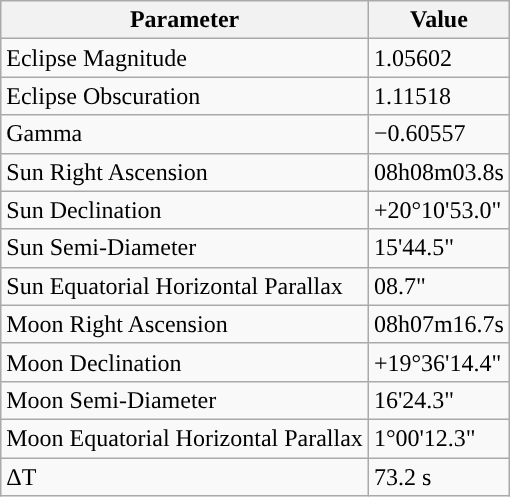<table class="wikitable">
<tr>
<th>Parameter</th>
<th>Value</th>
</tr>
<tr>
<td>Eclipse Magnitude</td>
<td>1.05602</td>
</tr>
<tr>
<td>Eclipse Obscuration</td>
<td>1.11518</td>
</tr>
<tr>
<td>Gamma</td>
<td>−0.60557</td>
</tr>
<tr>
<td>Sun Right Ascension</td>
<td>08h08m03.8s</td>
</tr>
<tr>
<td>Sun Declination</td>
<td>+20°10'53.0"</td>
</tr>
<tr>
<td>Sun Semi-Diameter</td>
<td>15'44.5"</td>
</tr>
<tr>
<td>Sun Equatorial Horizontal Parallax</td>
<td>08.7"</td>
</tr>
<tr>
<td>Moon Right Ascension</td>
<td>08h07m16.7s</td>
</tr>
<tr>
<td>Moon Declination</td>
<td>+19°36'14.4"</td>
</tr>
<tr>
<td>Moon Semi-Diameter</td>
<td>16'24.3"</td>
</tr>
<tr>
<td>Moon Equatorial Horizontal Parallax</td>
<td>1°00'12.3"</td>
</tr>
<tr>
<td>ΔT</td>
<td>73.2 s</td>
</tr>
</table>
